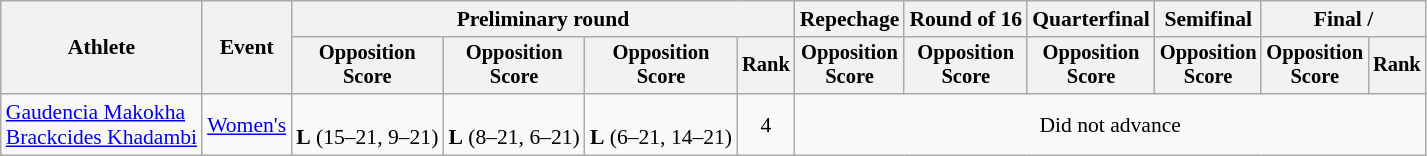<table class=wikitable style=font-size:90%;text-align:center>
<tr>
<th rowspan=2>Athlete</th>
<th rowspan=2>Event</th>
<th colspan=4>Preliminary round</th>
<th>Repechage</th>
<th>Round of 16</th>
<th>Quarterfinal</th>
<th>Semifinal</th>
<th colspan=2>Final / </th>
</tr>
<tr style=font-size:95%>
<th>Opposition<br>Score</th>
<th>Opposition<br>Score</th>
<th>Opposition<br>Score</th>
<th>Rank</th>
<th>Opposition<br>Score</th>
<th>Opposition<br>Score</th>
<th>Opposition<br>Score</th>
<th>Opposition<br>Score</th>
<th>Opposition<br>Score</th>
<th>Rank</th>
</tr>
<tr>
<td align=left><a href='#'>Gaudencia Makokha</a><br><a href='#'>Brackcides Khadambi</a></td>
<td align=left><a href='#'>Women's</a></td>
<td><br><strong>L</strong> (15–21, 9–21)</td>
<td><br><strong>L</strong> (8–21, 6–21)</td>
<td><br><strong>L</strong> (6–21, 14–21)</td>
<td>4</td>
<td colspan=6>Did not advance</td>
</tr>
</table>
